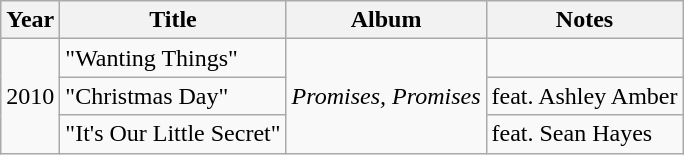<table class="wikitable sortable">
<tr>
<th>Year</th>
<th>Title</th>
<th>Album</th>
<th>Notes</th>
</tr>
<tr>
<td rowspan=3">2010</td>
<td>"Wanting Things"</td>
<td rowspan="3"><em>Promises, Promises</em></td>
<td></td>
</tr>
<tr>
<td>"Christmas Day"</td>
<td>feat. Ashley Amber</td>
</tr>
<tr>
<td>"It's Our Little Secret"</td>
<td>feat. Sean Hayes</td>
</tr>
</table>
